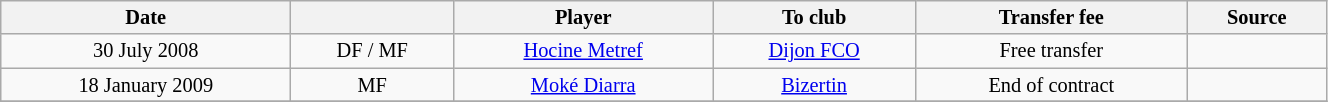<table class="wikitable sortable" style="width:70%; text-align:center; font-size:85%; text-align:centre;">
<tr>
<th><strong>Date</strong></th>
<th><strong></strong></th>
<th><strong>Player</strong></th>
<th><strong>To club</strong></th>
<th><strong>Transfer fee</strong></th>
<th><strong>Source</strong></th>
</tr>
<tr>
<td>30 July 2008</td>
<td>DF / MF</td>
<td> <a href='#'>Hocine Metref</a></td>
<td> <a href='#'>Dijon FCO</a></td>
<td>Free transfer</td>
<td></td>
</tr>
<tr>
<td>18 January 2009</td>
<td>MF</td>
<td> <a href='#'>Moké Diarra</a></td>
<td> <a href='#'>Bizertin</a></td>
<td>End of contract</td>
<td></td>
</tr>
<tr>
</tr>
</table>
